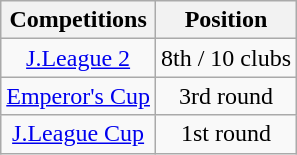<table class="wikitable" style="text-align:center;">
<tr>
<th>Competitions</th>
<th>Position</th>
</tr>
<tr>
<td><a href='#'>J.League 2</a></td>
<td>8th / 10 clubs</td>
</tr>
<tr>
<td><a href='#'>Emperor's Cup</a></td>
<td>3rd round</td>
</tr>
<tr>
<td><a href='#'>J.League Cup</a></td>
<td>1st round</td>
</tr>
</table>
